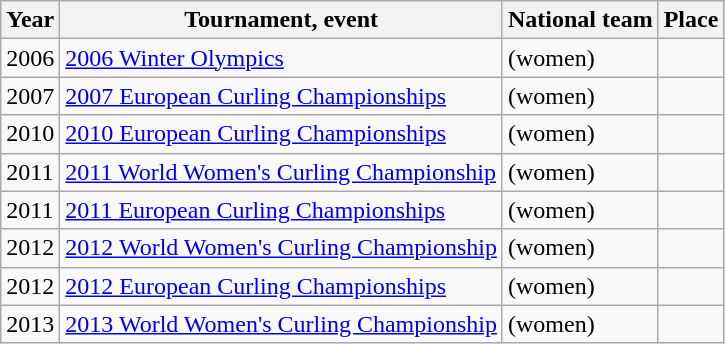<table class="wikitable">
<tr>
<th scope="col">Year</th>
<th scope="col">Tournament, event</th>
<th scope="col">National team</th>
<th scope="col">Place</th>
</tr>
<tr>
<td>2006</td>
<td><a href='#'>2006 Winter Olympics</a></td>
<td> (women)</td>
<td></td>
</tr>
<tr>
<td>2007</td>
<td><a href='#'>2007 European Curling Championships</a></td>
<td> (women)</td>
<td></td>
</tr>
<tr>
<td>2010</td>
<td><a href='#'>2010 European Curling Championships</a></td>
<td> (women)</td>
<td></td>
</tr>
<tr>
<td>2011</td>
<td><a href='#'>2011 World Women's Curling Championship</a></td>
<td> (women)</td>
<td></td>
</tr>
<tr>
<td>2011</td>
<td><a href='#'>2011 European Curling Championships</a></td>
<td> (women)</td>
<td></td>
</tr>
<tr>
<td>2012</td>
<td><a href='#'>2012 World Women's Curling Championship</a></td>
<td> (women)</td>
<td></td>
</tr>
<tr>
<td>2012</td>
<td><a href='#'>2012 European Curling Championships</a></td>
<td> (women)</td>
<td></td>
</tr>
<tr>
<td>2013</td>
<td><a href='#'>2013 World Women's Curling Championship</a></td>
<td> (women)</td>
<td></td>
</tr>
</table>
